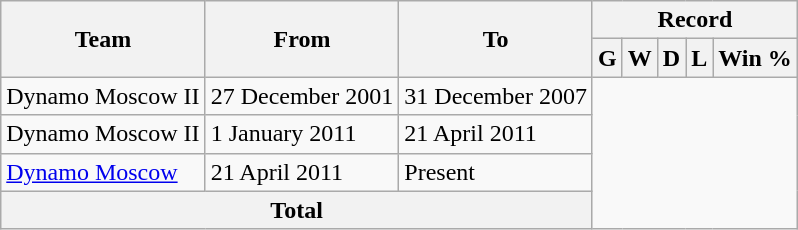<table class="wikitable" style="text-align: center">
<tr>
<th rowspan="2">Team</th>
<th rowspan="2">From</th>
<th rowspan="2">To</th>
<th colspan="6">Record</th>
</tr>
<tr>
<th>G</th>
<th>W</th>
<th>D</th>
<th>L</th>
<th>Win %</th>
</tr>
<tr>
<td align=left>Dynamo Moscow II</td>
<td align=left>27 December 2001</td>
<td align=left>31 December 2007<br></td>
</tr>
<tr>
<td align=left>Dynamo Moscow II</td>
<td align=left>1 January 2011</td>
<td align=left>21 April 2011<br></td>
</tr>
<tr>
<td align=left><a href='#'>Dynamo Moscow</a></td>
<td align=left>21 April 2011</td>
<td align=left>Present<br></td>
</tr>
<tr>
<th colspan="3">Total<br></th>
</tr>
</table>
